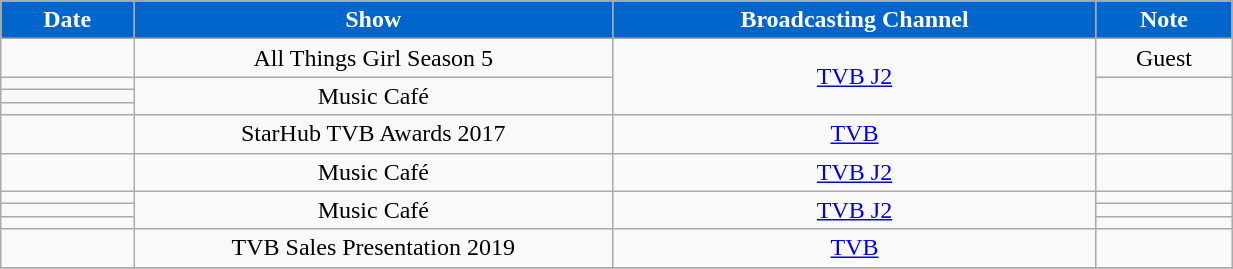<table class="wikitable" width="65%">
<tr>
<th style="background:#0066CC; color:white" align="left" width="100px">Date</th>
<th style="background:#0066CC; color:white" align="left" width="400px">Show</th>
<th style="background:#0066CC; color:white" align="left" width="400px">Broadcasting Channel</th>
<th style="background:#0066CC; color:white" align="left" width="100px">Note</th>
</tr>
<tr align = "center">
<td></td>
<td>All Things Girl Season 5</td>
<td rowspan = "4"><a href='#'>TVB J2</a></td>
<td>Guest</td>
</tr>
<tr align = "center">
<td></td>
<td rowspan = "3">Music Café</td>
<td rowspan = "3"></td>
</tr>
<tr align = "center">
<td></td>
</tr>
<tr align = "center">
<td></td>
</tr>
<tr align = "center">
<td></td>
<td>StarHub TVB Awards 2017</td>
<td><a href='#'>TVB</a></td>
<td></td>
</tr>
<tr align = "center">
<td></td>
<td>Music Café</td>
<td><a href='#'>TVB J2</a></td>
<td></td>
</tr>
<tr align = "center">
<td></td>
<td rowspan = "3">Music Café</td>
<td rowspan = "3"><a href='#'>TVB J2</a></td>
<td></td>
</tr>
<tr align = "center">
<td></td>
<td></td>
</tr>
<tr align = "center">
<td></td>
<td></td>
</tr>
<tr align = "center">
<td></td>
<td>TVB Sales Presentation 2019</td>
<td><a href='#'>TVB</a></td>
<td></td>
</tr>
<tr align = "center">
</tr>
</table>
